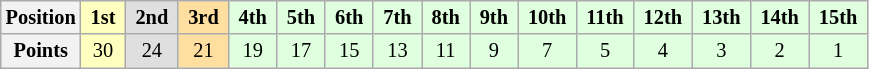<table class="wikitable" style="font-size:85%; text-align:center">
<tr>
<th>Position</th>
<td style="background:#ffffbf;"> <strong>1st</strong> </td>
<td style="background:#dfdfdf;"> <strong>2nd</strong> </td>
<td style="background:#ffdf9f;"> <strong>3rd</strong> </td>
<td style="background:#dfffdf;"> <strong>4th</strong> </td>
<td style="background:#dfffdf;"> <strong>5th</strong> </td>
<td style="background:#dfffdf;"> <strong>6th</strong> </td>
<td style="background:#dfffdf;"> <strong>7th</strong> </td>
<td style="background:#dfffdf;"> <strong>8th</strong> </td>
<td style="background:#dfffdf;"> <strong>9th</strong> </td>
<td style="background:#dfffdf;"> <strong>10th</strong> </td>
<td style="background:#dfffdf;"> <strong>11th</strong> </td>
<td style="background:#dfffdf;"> <strong>12th</strong> </td>
<td style="background:#dfffdf;"> <strong>13th</strong> </td>
<td style="background:#dfffdf;"> <strong>14th</strong> </td>
<td style="background:#dfffdf;"> <strong>15th</strong> </td>
</tr>
<tr>
<th>Points</th>
<td style="background:#ffffbf;">30</td>
<td style="background:#dfdfdf;">24</td>
<td style="background:#ffdf9f;">21</td>
<td style="background:#dfffdf;">19</td>
<td style="background:#dfffdf;">17</td>
<td style="background:#dfffdf;">15</td>
<td style="background:#dfffdf;">13</td>
<td style="background:#dfffdf;">11</td>
<td style="background:#dfffdf;">9</td>
<td style="background:#dfffdf;">7</td>
<td style="background:#dfffdf;">5</td>
<td style="background:#dfffdf;">4</td>
<td style="background:#dfffdf;">3</td>
<td style="background:#dfffdf;">2</td>
<td style="background:#dfffdf;">1</td>
</tr>
</table>
